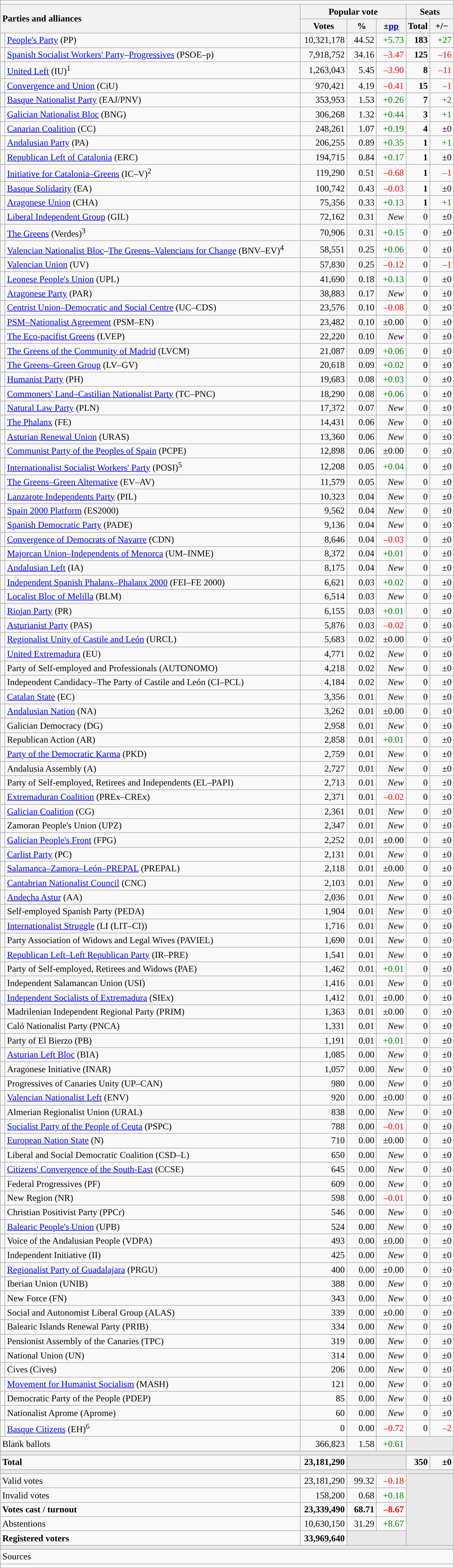<table class="wikitable" style="text-align:right;">
<tr>
<td colspan="7"></td>
</tr>
<tr>
<th style="text-align:left;" rowspan="2" colspan="2" width="525">Parties and alliances</th>
<th colspan="3">Popular vote</th>
<th colspan="2">Seats</th>
</tr>
<tr>
<th width="75">Votes</th>
<th width="45">%</th>
<th width="45">±<a href='#'>pp</a></th>
<th width="35">Total</th>
<th width="35">+/−</th>
</tr>
<tr>
<td width="1" style="color:inherit;background:"></td>
<td align="left"><a href='#'>People's Party</a> (PP)</td>
<td>10,321,178</td>
<td>44.52</td>
<td style="color:green;">+5.73</td>
<td><strong>183</strong></td>
<td style="color:green;">+27</td>
</tr>
<tr>
<td style="color:inherit;background:"></td>
<td align="left"><a href='#'>Spanish Socialist Workers' Party</a>–<a href='#'>Progressives</a> (PSOE–p)</td>
<td>7,918,752</td>
<td>34.16</td>
<td style="color:red;">–3.47</td>
<td><strong>125</strong></td>
<td style="color:red;">–16</td>
</tr>
<tr>
<td style="color:inherit;background:"></td>
<td align="left"><a href='#'>United Left</a> (IU)<sup>1</sup></td>
<td>1,263,043</td>
<td>5.45</td>
<td style="color:red;">–3.90</td>
<td><strong>8</strong></td>
<td style="color:red;">–11</td>
</tr>
<tr>
<td style="color:inherit;background:"></td>
<td align="left"><a href='#'>Convergence and Union</a> (CiU)</td>
<td>970,421</td>
<td>4.19</td>
<td style="color:red;">–0.41</td>
<td><strong>15</strong></td>
<td style="color:red;">–1</td>
</tr>
<tr>
<td style="color:inherit;background:"></td>
<td align="left"><a href='#'>Basque Nationalist Party</a> (EAJ/PNV)</td>
<td>353,953</td>
<td>1.53</td>
<td style="color:green;">+0.26</td>
<td><strong>7</strong></td>
<td style="color:green;">+2</td>
</tr>
<tr>
<td style="color:inherit;background:"></td>
<td align="left"><a href='#'>Galician Nationalist Bloc</a> (BNG)</td>
<td>306,268</td>
<td>1.32</td>
<td style="color:green;">+0.44</td>
<td><strong>3</strong></td>
<td style="color:green;">+1</td>
</tr>
<tr>
<td style="color:inherit;background:"></td>
<td align="left"><a href='#'>Canarian Coalition</a> (CC)</td>
<td>248,261</td>
<td>1.07</td>
<td style="color:green;">+0.19</td>
<td><strong>4</strong></td>
<td>±0</td>
</tr>
<tr>
<td style="color:inherit;background:"></td>
<td align="left"><a href='#'>Andalusian Party</a> (PA)</td>
<td>206,255</td>
<td>0.89</td>
<td style="color:green;">+0.35</td>
<td><strong>1</strong></td>
<td style="color:green;">+1</td>
</tr>
<tr>
<td style="color:inherit;background:"></td>
<td align="left"><a href='#'>Republican Left of Catalonia</a> (ERC)</td>
<td>194,715</td>
<td>0.84</td>
<td style="color:green;">+0.17</td>
<td><strong>1</strong></td>
<td>±0</td>
</tr>
<tr>
<td style="color:inherit;background:"></td>
<td align="left"><a href='#'>Initiative for Catalonia–Greens</a> (IC–V)<sup>2</sup></td>
<td>119,290</td>
<td>0.51</td>
<td style="color:red;">–0.68</td>
<td><strong>1</strong></td>
<td style="color:red;">–1</td>
</tr>
<tr>
<td style="color:inherit;background:"></td>
<td align="left"><a href='#'>Basque Solidarity</a> (EA)</td>
<td>100,742</td>
<td>0.43</td>
<td style="color:red;">–0.03</td>
<td><strong>1</strong></td>
<td>±0</td>
</tr>
<tr>
<td style="color:inherit;background:"></td>
<td align="left"><a href='#'>Aragonese Union</a> (CHA)</td>
<td>75,356</td>
<td>0.33</td>
<td style="color:green;">+0.13</td>
<td><strong>1</strong></td>
<td style="color:green;">+1</td>
</tr>
<tr>
<td style="color:inherit;background:"></td>
<td align="left"><a href='#'>Liberal Independent Group</a> (GIL)</td>
<td>72,162</td>
<td>0.31</td>
<td><em>New</em></td>
<td>0</td>
<td>±0</td>
</tr>
<tr>
<td style="color:inherit;background:"></td>
<td align="left"><a href='#'>The Greens</a> (Verdes)<sup>3</sup></td>
<td>70,906</td>
<td>0.31</td>
<td style="color:green;">+0.15</td>
<td>0</td>
<td>±0</td>
</tr>
<tr>
<td style="color:inherit;background:"></td>
<td align="left"><a href='#'>Valencian Nationalist Bloc</a>–<a href='#'>The Greens–Valencians for Change</a> (BNV–EV)<sup>4</sup></td>
<td>58,551</td>
<td>0.25</td>
<td style="color:green;">+0.06</td>
<td>0</td>
<td>±0</td>
</tr>
<tr>
<td style="color:inherit;background:"></td>
<td align="left"><a href='#'>Valencian Union</a> (UV)</td>
<td>57,830</td>
<td>0.25</td>
<td style="color:red;">–0.12</td>
<td>0</td>
<td style="color:red;">–1</td>
</tr>
<tr>
<td style="color:inherit;background:"></td>
<td align="left"><a href='#'>Leonese People's Union</a> (UPL)</td>
<td>41,690</td>
<td>0.18</td>
<td style="color:green;">+0.13</td>
<td>0</td>
<td>±0</td>
</tr>
<tr>
<td style="color:inherit;background:"></td>
<td align="left"><a href='#'>Aragonese Party</a> (PAR)</td>
<td>38,883</td>
<td>0.17</td>
<td><em>New</em></td>
<td>0</td>
<td>±0</td>
</tr>
<tr>
<td style="color:inherit;background:"></td>
<td align="left"><a href='#'>Centrist Union–Democratic and Social Centre</a> (UC–CDS)</td>
<td>23,576</td>
<td>0.10</td>
<td style="color:red;">–0.08</td>
<td>0</td>
<td>±0</td>
</tr>
<tr>
<td style="color:inherit;background:"></td>
<td align="left"><a href='#'>PSM–Nationalist Agreement</a> (PSM–EN)</td>
<td>23,482</td>
<td>0.10</td>
<td>±0.00</td>
<td>0</td>
<td>±0</td>
</tr>
<tr>
<td style="color:inherit;background:"></td>
<td align="left"><a href='#'>The Eco-pacifist Greens</a> (LVEP)</td>
<td>22,220</td>
<td>0.10</td>
<td><em>New</em></td>
<td>0</td>
<td>±0</td>
</tr>
<tr>
<td style="color:inherit;background:"></td>
<td align="left"><a href='#'>The Greens of the Community of Madrid</a> (LVCM)</td>
<td>21,087</td>
<td>0.09</td>
<td style="color:green;">+0.06</td>
<td>0</td>
<td>±0</td>
</tr>
<tr>
<td style="color:inherit;background:"></td>
<td align="left"><a href='#'>The Greens–Green Group</a> (LV–GV)</td>
<td>20,618</td>
<td>0.09</td>
<td style="color:green;">+0.02</td>
<td>0</td>
<td>±0</td>
</tr>
<tr>
<td style="color:inherit;background:"></td>
<td align="left"><a href='#'>Humanist Party</a> (PH)</td>
<td>19,683</td>
<td>0.08</td>
<td style="color:green;">+0.03</td>
<td>0</td>
<td>±0</td>
</tr>
<tr>
<td style="color:inherit;background:"></td>
<td align="left"><a href='#'>Commoners' Land–Castilian Nationalist Party</a> (TC–PNC)</td>
<td>18,290</td>
<td>0.08</td>
<td style="color:green;">+0.06</td>
<td>0</td>
<td>±0</td>
</tr>
<tr>
<td style="color:inherit;background:"></td>
<td align="left"><a href='#'>Natural Law Party</a> (PLN)</td>
<td>17,372</td>
<td>0.07</td>
<td><em>New</em></td>
<td>0</td>
<td>±0</td>
</tr>
<tr>
<td style="color:inherit;background:"></td>
<td align="left"><a href='#'>The Phalanx</a> (FE)</td>
<td>14,431</td>
<td>0.06</td>
<td><em>New</em></td>
<td>0</td>
<td>±0</td>
</tr>
<tr>
<td style="color:inherit;background:"></td>
<td align="left"><a href='#'>Asturian Renewal Union</a> (URAS)</td>
<td>13,360</td>
<td>0.06</td>
<td><em>New</em></td>
<td>0</td>
<td>±0</td>
</tr>
<tr>
<td style="color:inherit;background:"></td>
<td align="left"><a href='#'>Communist Party of the Peoples of Spain</a> (PCPE)</td>
<td>12,898</td>
<td>0.06</td>
<td>±0.00</td>
<td>0</td>
<td>±0</td>
</tr>
<tr>
<td style="color:inherit;background:"></td>
<td align="left"><a href='#'>Internationalist Socialist Workers' Party</a> (POSI)<sup>5</sup></td>
<td>12,208</td>
<td>0.05</td>
<td style="color:green;">+0.04</td>
<td>0</td>
<td>±0</td>
</tr>
<tr>
<td style="color:inherit;background:"></td>
<td align="left"><a href='#'>The Greens–Green Alternative</a> (EV–AV)</td>
<td>11,579</td>
<td>0.05</td>
<td><em>New</em></td>
<td>0</td>
<td>±0</td>
</tr>
<tr>
<td style="color:inherit;background:"></td>
<td align="left"><a href='#'>Lanzarote Independents Party</a> (PIL)</td>
<td>10,323</td>
<td>0.04</td>
<td><em>New</em></td>
<td>0</td>
<td>±0</td>
</tr>
<tr>
<td style="color:inherit;background:"></td>
<td align="left"><a href='#'>Spain 2000 Platform</a> (ES2000)</td>
<td>9,562</td>
<td>0.04</td>
<td><em>New</em></td>
<td>0</td>
<td>±0</td>
</tr>
<tr>
<td style="color:inherit;background:"></td>
<td align="left"><a href='#'>Spanish Democratic Party</a> (PADE)</td>
<td>9,136</td>
<td>0.04</td>
<td><em>New</em></td>
<td>0</td>
<td>±0</td>
</tr>
<tr>
<td style="color:inherit;background:"></td>
<td align="left"><a href='#'>Convergence of Democrats of Navarre</a> (CDN)</td>
<td>8,646</td>
<td>0.04</td>
<td style="color:red;">–0.03</td>
<td>0</td>
<td>±0</td>
</tr>
<tr>
<td style="color:inherit;background:"></td>
<td align="left"><a href='#'>Majorcan Union–Independents of Menorca</a> (UM–INME)</td>
<td>8,372</td>
<td>0.04</td>
<td style="color:green;">+0.01</td>
<td>0</td>
<td>±0</td>
</tr>
<tr>
<td style="color:inherit;background:"></td>
<td align="left"><a href='#'>Andalusian Left</a> (IA)</td>
<td>8,175</td>
<td>0.04</td>
<td><em>New</em></td>
<td>0</td>
<td>±0</td>
</tr>
<tr>
<td style="color:inherit;background:"></td>
<td align="left"><a href='#'>Independent Spanish Phalanx–Phalanx 2000</a> (FEI–FE 2000)</td>
<td>6,621</td>
<td>0.03</td>
<td style="color:green;">+0.02</td>
<td>0</td>
<td>±0</td>
</tr>
<tr>
<td style="color:inherit;background:"></td>
<td align="left"><a href='#'>Localist Bloc of Melilla</a> (BLM)</td>
<td>6,514</td>
<td>0.03</td>
<td><em>New</em></td>
<td>0</td>
<td>±0</td>
</tr>
<tr>
<td style="color:inherit;background:"></td>
<td align="left"><a href='#'>Riojan Party</a> (PR)</td>
<td>6,155</td>
<td>0.03</td>
<td style="color:green;">+0.01</td>
<td>0</td>
<td>±0</td>
</tr>
<tr>
<td style="color:inherit;background:"></td>
<td align="left"><a href='#'>Asturianist Party</a> (PAS)</td>
<td>5,876</td>
<td>0.03</td>
<td style="color:red;">–0.02</td>
<td>0</td>
<td>±0</td>
</tr>
<tr>
<td style="color:inherit;background:"></td>
<td align="left"><a href='#'>Regionalist Unity of Castile and León</a> (URCL)</td>
<td>5,683</td>
<td>0.02</td>
<td>±0.00</td>
<td>0</td>
<td>±0</td>
</tr>
<tr>
<td style="color:inherit;background:"></td>
<td align="left"><a href='#'>United Extremadura</a> (EU)</td>
<td>4,771</td>
<td>0.02</td>
<td><em>New</em></td>
<td>0</td>
<td>±0</td>
</tr>
<tr>
<td style="color:inherit;background:"></td>
<td align="left">Party of Self-employed and Professionals (AUTONOMO)</td>
<td>4,218</td>
<td>0.02</td>
<td><em>New</em></td>
<td>0</td>
<td>±0</td>
</tr>
<tr>
<td style="color:inherit;background:"></td>
<td align="left">Independent Candidacy–The Party of Castile and León (CI–PCL)</td>
<td>4,184</td>
<td>0.02</td>
<td><em>New</em></td>
<td>0</td>
<td>±0</td>
</tr>
<tr>
<td style="color:inherit;background:"></td>
<td align="left"><a href='#'>Catalan State</a> (EC)</td>
<td>3,356</td>
<td>0.01</td>
<td><em>New</em></td>
<td>0</td>
<td>±0</td>
</tr>
<tr>
<td style="color:inherit;background:"></td>
<td align="left"><a href='#'>Andalusian Nation</a> (NA)</td>
<td>3,262</td>
<td>0.01</td>
<td>±0.00</td>
<td>0</td>
<td>±0</td>
</tr>
<tr>
<td style="color:inherit;background:"></td>
<td align="left">Galician Democracy (DG)</td>
<td>2,958</td>
<td>0.01</td>
<td><em>New</em></td>
<td>0</td>
<td>±0</td>
</tr>
<tr>
<td style="color:inherit;background:"></td>
<td align="left">Republican Action (AR)</td>
<td>2,858</td>
<td>0.01</td>
<td style="color:green;">+0.01</td>
<td>0</td>
<td>±0</td>
</tr>
<tr>
<td style="color:inherit;background:"></td>
<td align="left"><a href='#'>Party of the Democratic Karma</a> (PKD)</td>
<td>2,759</td>
<td>0.01</td>
<td><em>New</em></td>
<td>0</td>
<td>±0</td>
</tr>
<tr>
<td style="color:inherit;background:"></td>
<td align="left">Andalusia Assembly (A)</td>
<td>2,727</td>
<td>0.01</td>
<td><em>New</em></td>
<td>0</td>
<td>±0</td>
</tr>
<tr>
<td bgcolor="white"></td>
<td align="left">Party of Self-employed, Retirees and Independents (EL–PAPI)</td>
<td>2,713</td>
<td>0.01</td>
<td><em>New</em></td>
<td>0</td>
<td>±0</td>
</tr>
<tr>
<td style="color:inherit;background:"></td>
<td align="left"><a href='#'>Extremaduran Coalition</a> (PREx–CREx)</td>
<td>2,371</td>
<td>0.01</td>
<td style="color:red;">–0.02</td>
<td>0</td>
<td>±0</td>
</tr>
<tr>
<td style="color:inherit;background:"></td>
<td align="left"><a href='#'>Galician Coalition</a> (CG)</td>
<td>2,361</td>
<td>0.01</td>
<td><em>New</em></td>
<td>0</td>
<td>±0</td>
</tr>
<tr>
<td style="color:inherit;background:"></td>
<td align="left">Zamoran People's Union (UPZ)</td>
<td>2,347</td>
<td>0.01</td>
<td><em>New</em></td>
<td>0</td>
<td>±0</td>
</tr>
<tr>
<td style="color:inherit;background:"></td>
<td align="left"><a href='#'>Galician People's Front</a> (FPG)</td>
<td>2,252</td>
<td>0.01</td>
<td>±0.00</td>
<td>0</td>
<td>±0</td>
</tr>
<tr>
<td style="color:inherit;background:"></td>
<td align="left"><a href='#'>Carlist Party</a> (PC)</td>
<td>2,131</td>
<td>0.01</td>
<td><em>New</em></td>
<td>0</td>
<td>±0</td>
</tr>
<tr>
<td style="color:inherit;background:"></td>
<td align="left"><a href='#'>Salamanca–Zamora–León–PREPAL</a> (PREPAL)</td>
<td>2,118</td>
<td>0.01</td>
<td>±0.00</td>
<td>0</td>
<td>±0</td>
</tr>
<tr>
<td style="color:inherit;background:"></td>
<td align="left"><a href='#'>Cantabrian Nationalist Council</a> (CNC)</td>
<td>2,103</td>
<td>0.01</td>
<td><em>New</em></td>
<td>0</td>
<td>±0</td>
</tr>
<tr>
<td style="color:inherit;background:"></td>
<td align="left"><a href='#'>Andecha Astur</a> (AA)</td>
<td>2,036</td>
<td>0.01</td>
<td><em>New</em></td>
<td>0</td>
<td>±0</td>
</tr>
<tr>
<td style="color:inherit;background:"></td>
<td align="left">Self-employed Spanish Party (PEDA)</td>
<td>1,904</td>
<td>0.01</td>
<td><em>New</em></td>
<td>0</td>
<td>±0</td>
</tr>
<tr>
<td style="color:inherit;background:"></td>
<td align="left"><a href='#'>Internationalist Struggle</a> (LI (LIT–CI))</td>
<td>1,716</td>
<td>0.01</td>
<td><em>New</em></td>
<td>0</td>
<td>±0</td>
</tr>
<tr>
<td style="color:inherit;background:"></td>
<td align="left">Party Association of Widows and Legal Wives (PAVIEL)</td>
<td>1,690</td>
<td>0.01</td>
<td><em>New</em></td>
<td>0</td>
<td>±0</td>
</tr>
<tr>
<td style="color:inherit;background:"></td>
<td align="left"><a href='#'>Republican Left–Left Republican Party</a> (IR–PRE)</td>
<td>1,541</td>
<td>0.01</td>
<td><em>New</em></td>
<td>0</td>
<td>±0</td>
</tr>
<tr>
<td style="color:inherit;background:"></td>
<td align="left">Party of Self-employed, Retirees and Widows (PAE)</td>
<td>1,462</td>
<td>0.01</td>
<td style="color:green;">+0.01</td>
<td>0</td>
<td>±0</td>
</tr>
<tr>
<td bgcolor="white"></td>
<td align="left">Independent Salamancan Union (USI)</td>
<td>1,416</td>
<td>0.01</td>
<td><em>New</em></td>
<td>0</td>
<td>±0</td>
</tr>
<tr>
<td style="color:inherit;background:"></td>
<td align="left"><a href='#'>Independent Socialists of Extremadura</a> (SIEx)</td>
<td>1,412</td>
<td>0.01</td>
<td>±0.00</td>
<td>0</td>
<td>±0</td>
</tr>
<tr>
<td style="color:inherit;background:"></td>
<td align="left">Madrilenian Independent Regional Party (PRIM)</td>
<td>1,363</td>
<td>0.01</td>
<td>±0.00</td>
<td>0</td>
<td>±0</td>
</tr>
<tr>
<td style="color:inherit;background:"></td>
<td align="left">Caló Nationalist Party (PNCA)</td>
<td>1,331</td>
<td>0.01</td>
<td><em>New</em></td>
<td>0</td>
<td>±0</td>
</tr>
<tr>
<td style="color:inherit;background:"></td>
<td align="left">Party of El Bierzo (PB)</td>
<td>1,191</td>
<td>0.01</td>
<td style="color:green;">+0.01</td>
<td>0</td>
<td>±0</td>
</tr>
<tr>
<td style="color:inherit;background:"></td>
<td align="left"><a href='#'>Asturian Left Bloc</a> (BIA)</td>
<td>1,085</td>
<td>0.00</td>
<td><em>New</em></td>
<td>0</td>
<td>±0</td>
</tr>
<tr>
<td style="color:inherit;background:"></td>
<td align="left">Aragonese Initiative (INAR)</td>
<td>1,057</td>
<td>0.00</td>
<td><em>New</em></td>
<td>0</td>
<td>±0</td>
</tr>
<tr>
<td bgcolor="white"></td>
<td align="left">Progressives of Canaries Unity (UP–CAN)</td>
<td>980</td>
<td>0.00</td>
<td><em>New</em></td>
<td>0</td>
<td>±0</td>
</tr>
<tr>
<td style="color:inherit;background:"></td>
<td align="left"><a href='#'>Valencian Nationalist Left</a> (ENV)</td>
<td>920</td>
<td>0.00</td>
<td>±0.00</td>
<td>0</td>
<td>±0</td>
</tr>
<tr>
<td style="color:inherit;background:"></td>
<td align="left">Almerian Regionalist Union (URAL)</td>
<td>838</td>
<td>0.00</td>
<td><em>New</em></td>
<td>0</td>
<td>±0</td>
</tr>
<tr>
<td style="color:inherit;background:"></td>
<td align="left"><a href='#'>Socialist Party of the People of Ceuta</a> (PSPC)</td>
<td>788</td>
<td>0.00</td>
<td style="color:red;">–0.01</td>
<td>0</td>
<td>±0</td>
</tr>
<tr>
<td style="color:inherit;background:"></td>
<td align="left"><a href='#'>European Nation State</a> (N)</td>
<td>710</td>
<td>0.00</td>
<td>±0.00</td>
<td>0</td>
<td>±0</td>
</tr>
<tr>
<td bgcolor="white"></td>
<td align="left">Liberal and Social Democratic Coalition (CSD–L)</td>
<td>650</td>
<td>0.00</td>
<td><em>New</em></td>
<td>0</td>
<td>±0</td>
</tr>
<tr>
<td style="color:inherit;background:"></td>
<td align="left"><a href='#'>Citizens' Convergence of the South-East</a> (CCSE)</td>
<td>645</td>
<td>0.00</td>
<td><em>New</em></td>
<td>0</td>
<td>±0</td>
</tr>
<tr>
<td style="color:inherit;background:"></td>
<td align="left">Federal Progressives (PF)</td>
<td>609</td>
<td>0.00</td>
<td><em>New</em></td>
<td>0</td>
<td>±0</td>
</tr>
<tr>
<td style="color:inherit;background:"></td>
<td align="left">New Region (NR)</td>
<td>598</td>
<td>0.00</td>
<td style="color:red;">–0.01</td>
<td>0</td>
<td>±0</td>
</tr>
<tr>
<td style="color:inherit;background:"></td>
<td align="left">Christian Positivist Party (PPCr)</td>
<td>546</td>
<td>0.00</td>
<td><em>New</em></td>
<td>0</td>
<td>±0</td>
</tr>
<tr>
<td style="color:inherit;background:"></td>
<td align="left"><a href='#'>Balearic People's Union</a> (UPB)</td>
<td>524</td>
<td>0.00</td>
<td><em>New</em></td>
<td>0</td>
<td>±0</td>
</tr>
<tr>
<td style="color:inherit;background:"></td>
<td align="left">Voice of the Andalusian People (VDPA)</td>
<td>493</td>
<td>0.00</td>
<td>±0.00</td>
<td>0</td>
<td>±0</td>
</tr>
<tr>
<td style="color:inherit;background:"></td>
<td align="left">Independent Initiative (II)</td>
<td>425</td>
<td>0.00</td>
<td><em>New</em></td>
<td>0</td>
<td>±0</td>
</tr>
<tr>
<td style="color:inherit;background:"></td>
<td align="left"><a href='#'>Regionalist Party of Guadalajara</a> (PRGU)</td>
<td>400</td>
<td>0.00</td>
<td>±0.00</td>
<td>0</td>
<td>±0</td>
</tr>
<tr>
<td style="color:inherit;background:"></td>
<td align="left">Iberian Union (UNIB)</td>
<td>388</td>
<td>0.00</td>
<td><em>New</em></td>
<td>0</td>
<td>±0</td>
</tr>
<tr>
<td bgcolor="white"></td>
<td align="left">New Force (FN)</td>
<td>343</td>
<td>0.00</td>
<td><em>New</em></td>
<td>0</td>
<td>±0</td>
</tr>
<tr>
<td bgcolor="white"></td>
<td align="left">Social and Autonomist Liberal Group (ALAS)</td>
<td>339</td>
<td>0.00</td>
<td>±0.00</td>
<td>0</td>
<td>±0</td>
</tr>
<tr>
<td style="color:inherit;background:"></td>
<td align="left">Balearic Islands Renewal Party (PRIB)</td>
<td>334</td>
<td>0.00</td>
<td><em>New</em></td>
<td>0</td>
<td>±0</td>
</tr>
<tr>
<td style="color:inherit;background:"></td>
<td align="left">Pensionist Assembly of the Canaries (TPC)</td>
<td>319</td>
<td>0.00</td>
<td><em>New</em></td>
<td>0</td>
<td>±0</td>
</tr>
<tr>
<td bgcolor="white"></td>
<td align="left">National Union (UN)</td>
<td>314</td>
<td>0.00</td>
<td><em>New</em></td>
<td>0</td>
<td>±0</td>
</tr>
<tr>
<td style="color:inherit;background:"></td>
<td align="left">Cives (Cives)</td>
<td>206</td>
<td>0.00</td>
<td><em>New</em></td>
<td>0</td>
<td>±0</td>
</tr>
<tr>
<td style="color:inherit;background:"></td>
<td align="left"><a href='#'>Movement for Humanist Socialism</a> (MASH)</td>
<td>121</td>
<td>0.00</td>
<td><em>New</em></td>
<td>0</td>
<td>±0</td>
</tr>
<tr>
<td bgcolor="white"></td>
<td align="left">Democratic Party of the People (PDEP)</td>
<td>85</td>
<td>0.00</td>
<td><em>New</em></td>
<td>0</td>
<td>±0</td>
</tr>
<tr>
<td style="color:inherit;background:"></td>
<td align="left">Nationalist Aprome (Aprome)</td>
<td>60</td>
<td>0.00</td>
<td><em>New</em></td>
<td>0</td>
<td>±0</td>
</tr>
<tr>
<td style="color:inherit;background:"></td>
<td align="left"><a href='#'>Basque Citizens</a> (EH)<sup>6</sup></td>
<td>0</td>
<td>0.00</td>
<td style="color:red;">–0.72</td>
<td>0</td>
<td style="color:red;">–2</td>
</tr>
<tr>
<td align="left" colspan="2">Blank ballots</td>
<td>366,823</td>
<td>1.58</td>
<td style="color:green;">+0.61</td>
<td bgcolor="#E9E9E9" colspan="2"></td>
</tr>
<tr>
<td colspan="7" bgcolor="#E9E9E9"></td>
</tr>
<tr style="font-weight:bold;">
<td align="left" colspan="2">Total</td>
<td>23,181,290</td>
<td bgcolor="#E9E9E9" colspan="2"></td>
<td>350</td>
<td>±0</td>
</tr>
<tr>
<td colspan="7" bgcolor="#E9E9E9"></td>
</tr>
<tr>
<td align="left" colspan="2">Valid votes</td>
<td>23,181,290</td>
<td>99.32</td>
<td style="color:red;">–0.18</td>
<td bgcolor="#E9E9E9" colspan="2" rowspan="5"></td>
</tr>
<tr>
<td align="left" colspan="2">Invalid votes</td>
<td>158,200</td>
<td>0.68</td>
<td style="color:green;">+0.18</td>
</tr>
<tr style="font-weight:bold;">
<td align="left" colspan="2">Votes cast / turnout</td>
<td>23,339,490</td>
<td>68.71</td>
<td style="color:red;">–8.67</td>
</tr>
<tr>
<td align="left" colspan="2">Abstentions</td>
<td>10,630,150</td>
<td>31.29</td>
<td style="color:green;">+8.67</td>
</tr>
<tr style="font-weight:bold;">
<td align="left" colspan="2">Registered voters</td>
<td>33,969,640</td>
<td bgcolor="#E9E9E9" colspan="2"></td>
</tr>
<tr>
<td colspan="7" bgcolor="#E9E9E9"></td>
</tr>
<tr>
<td align="left" colspan="7">Sources</td>
</tr>
<tr>
<td colspan="7" style="text-align:left; max-width:790px;"></td>
</tr>
</table>
